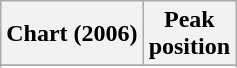<table class="wikitable plainrowheaders sortable" style="text-align:center;">
<tr>
<th scope="col">Chart (2006)</th>
<th scope="col">Peak<br>position</th>
</tr>
<tr>
</tr>
<tr>
</tr>
</table>
